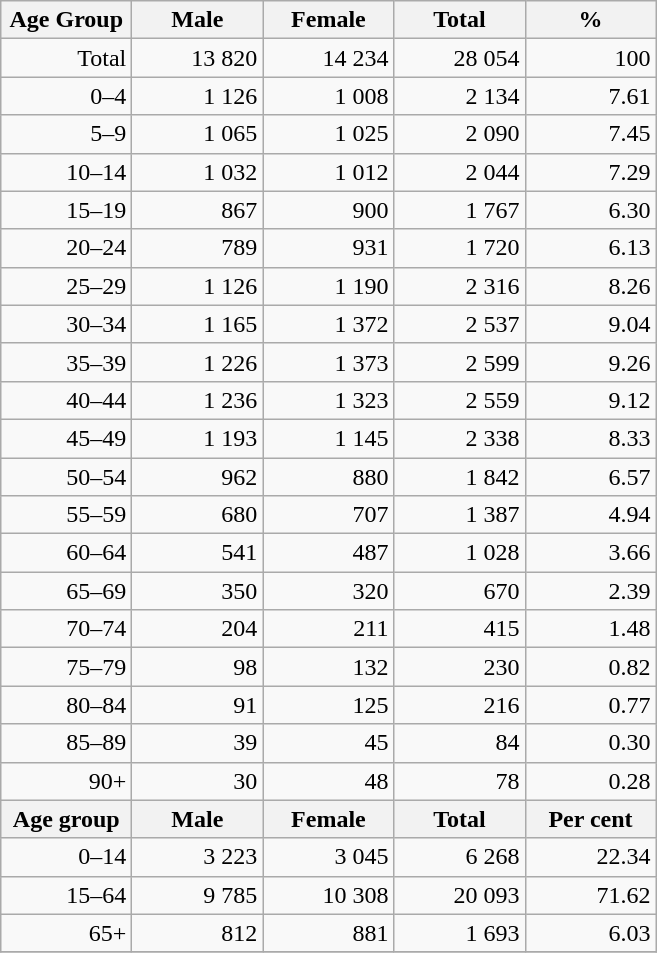<table class="wikitable">
<tr>
<th width="80pt">Age Group</th>
<th width="80pt">Male</th>
<th width="80pt">Female</th>
<th width="80pt">Total</th>
<th width="80pt">%</th>
</tr>
<tr>
<td align="right">Total</td>
<td align="right">13 820</td>
<td align="right">14 234</td>
<td align="right">28 054</td>
<td align="right">100</td>
</tr>
<tr>
<td align="right">0–4</td>
<td align="right">1 126</td>
<td align="right">1 008</td>
<td align="right">2 134</td>
<td align="right">7.61</td>
</tr>
<tr>
<td align="right">5–9</td>
<td align="right">1 065</td>
<td align="right">1 025</td>
<td align="right">2 090</td>
<td align="right">7.45</td>
</tr>
<tr>
<td align="right">10–14</td>
<td align="right">1 032</td>
<td align="right">1 012</td>
<td align="right">2 044</td>
<td align="right">7.29</td>
</tr>
<tr>
<td align="right">15–19</td>
<td align="right">867</td>
<td align="right">900</td>
<td align="right">1 767</td>
<td align="right">6.30</td>
</tr>
<tr>
<td align="right">20–24</td>
<td align="right">789</td>
<td align="right">931</td>
<td align="right">1 720</td>
<td align="right">6.13</td>
</tr>
<tr>
<td align="right">25–29</td>
<td align="right">1 126</td>
<td align="right">1 190</td>
<td align="right">2 316</td>
<td align="right">8.26</td>
</tr>
<tr>
<td align="right">30–34</td>
<td align="right">1 165</td>
<td align="right">1 372</td>
<td align="right">2 537</td>
<td align="right">9.04</td>
</tr>
<tr>
<td align="right">35–39</td>
<td align="right">1 226</td>
<td align="right">1 373</td>
<td align="right">2 599</td>
<td align="right">9.26</td>
</tr>
<tr>
<td align="right">40–44</td>
<td align="right">1 236</td>
<td align="right">1 323</td>
<td align="right">2 559</td>
<td align="right">9.12</td>
</tr>
<tr>
<td align="right">45–49</td>
<td align="right">1 193</td>
<td align="right">1 145</td>
<td align="right">2 338</td>
<td align="right">8.33</td>
</tr>
<tr>
<td align="right">50–54</td>
<td align="right">962</td>
<td align="right">880</td>
<td align="right">1 842</td>
<td align="right">6.57</td>
</tr>
<tr>
<td align="right">55–59</td>
<td align="right">680</td>
<td align="right">707</td>
<td align="right">1 387</td>
<td align="right">4.94</td>
</tr>
<tr>
<td align="right">60–64</td>
<td align="right">541</td>
<td align="right">487</td>
<td align="right">1 028</td>
<td align="right">3.66</td>
</tr>
<tr>
<td align="right">65–69</td>
<td align="right">350</td>
<td align="right">320</td>
<td align="right">670</td>
<td align="right">2.39</td>
</tr>
<tr>
<td align="right">70–74</td>
<td align="right">204</td>
<td align="right">211</td>
<td align="right">415</td>
<td align="right">1.48</td>
</tr>
<tr>
<td align="right">75–79</td>
<td align="right">98</td>
<td align="right">132</td>
<td align="right">230</td>
<td align="right">0.82</td>
</tr>
<tr>
<td align="right">80–84</td>
<td align="right">91</td>
<td align="right">125</td>
<td align="right">216</td>
<td align="right">0.77</td>
</tr>
<tr>
<td align="right">85–89</td>
<td align="right">39</td>
<td align="right">45</td>
<td align="right">84</td>
<td align="right">0.30</td>
</tr>
<tr>
<td align="right">90+</td>
<td align="right">30</td>
<td align="right">48</td>
<td align="right">78</td>
<td align="right">0.28</td>
</tr>
<tr>
<th width="50">Age group</th>
<th width="80pt">Male</th>
<th width="80">Female</th>
<th width="80">Total</th>
<th width="50">Per cent</th>
</tr>
<tr>
<td align="right">0–14</td>
<td align="right">3 223</td>
<td align="right">3 045</td>
<td align="right">6 268</td>
<td align="right">22.34</td>
</tr>
<tr>
<td align="right">15–64</td>
<td align="right">9 785</td>
<td align="right">10 308</td>
<td align="right">20 093</td>
<td align="right">71.62</td>
</tr>
<tr>
<td align="right">65+</td>
<td align="right">812</td>
<td align="right">881</td>
<td align="right">1 693</td>
<td align="right">6.03</td>
</tr>
<tr>
</tr>
</table>
